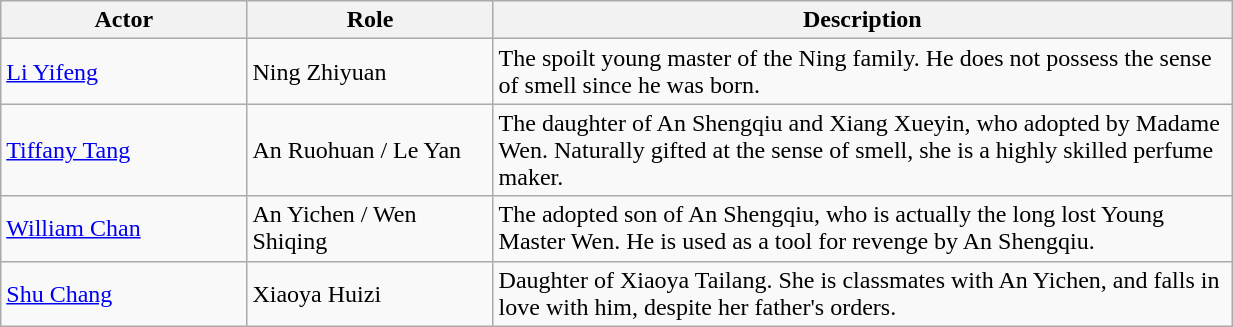<table class="wikitable " width="65%">
<tr>
<th style="width:15%">Actor</th>
<th style="width:15%">Role</th>
<th style="width:45%">Description</th>
</tr>
<tr>
<td><a href='#'>Li Yifeng</a></td>
<td>Ning Zhiyuan</td>
<td>The spoilt young master of the Ning family. He does not possess the sense of smell since he was born.</td>
</tr>
<tr>
<td><a href='#'>Tiffany Tang</a></td>
<td>An Ruohuan / Le Yan</td>
<td>The daughter of An Shengqiu and Xiang Xueyin, who adopted by Madame Wen. Naturally gifted at the sense of smell, she is a highly skilled perfume maker.</td>
</tr>
<tr>
<td><a href='#'>William Chan</a></td>
<td>An Yichen / Wen Shiqing</td>
<td>The adopted son of An Shengqiu, who is actually the long lost Young Master Wen. He is used as a tool for revenge by An Shengqiu.</td>
</tr>
<tr>
<td><a href='#'>Shu Chang</a></td>
<td>Xiaoya Huizi</td>
<td>Daughter of Xiaoya Tailang. She is classmates with An Yichen, and falls in love with him, despite her father's orders.</td>
</tr>
</table>
